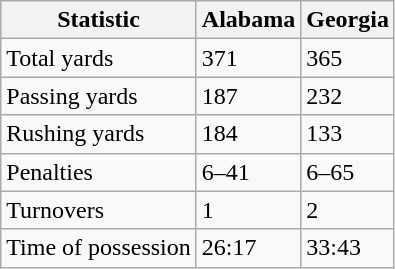<table class="wikitable">
<tr>
<th>Statistic</th>
<th>Alabama</th>
<th>Georgia</th>
</tr>
<tr>
<td>Total yards</td>
<td>371</td>
<td>365</td>
</tr>
<tr>
<td>Passing yards</td>
<td>187</td>
<td>232</td>
</tr>
<tr>
<td>Rushing yards</td>
<td>184</td>
<td>133</td>
</tr>
<tr>
<td>Penalties</td>
<td>6–41</td>
<td>6–65</td>
</tr>
<tr>
<td>Turnovers</td>
<td>1</td>
<td>2</td>
</tr>
<tr>
<td>Time of possession</td>
<td>26:17</td>
<td>33:43</td>
</tr>
</table>
